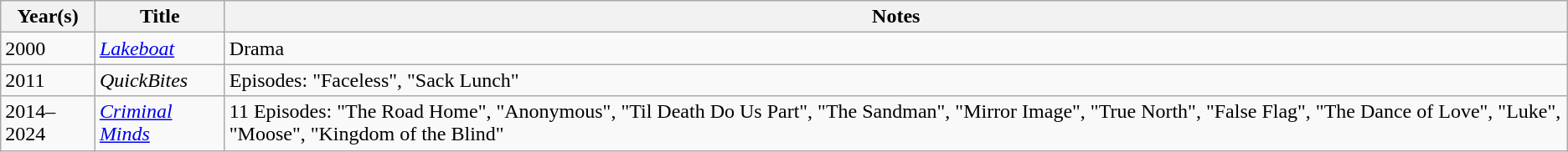<table class="wikitable sortable">
<tr>
<th>Year(s)</th>
<th>Title</th>
<th>Notes</th>
</tr>
<tr>
<td>2000</td>
<td><em><a href='#'>Lakeboat</a></em></td>
<td>Drama</td>
</tr>
<tr>
<td>2011</td>
<td><em>QuickBites</em></td>
<td>Episodes: "Faceless", "Sack Lunch"</td>
</tr>
<tr>
<td>2014–2024</td>
<td><em><a href='#'>Criminal Minds</a></em></td>
<td>11 Episodes: "The Road Home", "Anonymous", "Til Death Do Us Part", "The Sandman", "Mirror Image", "True North", "False Flag", "The Dance of Love", "Luke", "Moose", "Kingdom of the Blind"</td>
</tr>
</table>
